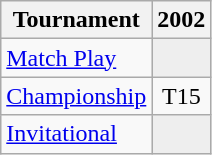<table class="wikitable" style="text-align:center;">
<tr>
<th>Tournament</th>
<th>2002</th>
</tr>
<tr>
<td align="left"><a href='#'>Match Play</a></td>
<td style="background:#eeeeee;"></td>
</tr>
<tr>
<td align="left"><a href='#'>Championship</a></td>
<td>T15</td>
</tr>
<tr>
<td align="left"><a href='#'>Invitational</a></td>
<td style="background:#eeeeee;"></td>
</tr>
</table>
